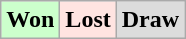<table class="wikitable">
<tr>
<td bgcolor="#ccffcc"><strong>Won</strong></td>
<td bgcolor="FFE4E1"><strong>Lost</strong></td>
<td bgcolor="DCDCDC"><strong>Draw</strong></td>
</tr>
</table>
